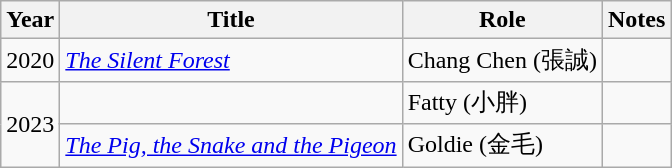<table class="wikitable">
<tr>
<th>Year</th>
<th>Title</th>
<th>Role</th>
<th>Notes</th>
</tr>
<tr>
<td>2020</td>
<td><em><a href='#'>The Silent Forest</a></em></td>
<td>Chang Chen (張誠)</td>
<td></td>
</tr>
<tr>
<td rowspan="2">2023</td>
<td><em></em></td>
<td>Fatty (小胖)</td>
<td></td>
</tr>
<tr>
<td><em><a href='#'>The Pig, the Snake and the Pigeon</a></em></td>
<td>Goldie (金毛)</td>
<td></td>
</tr>
</table>
